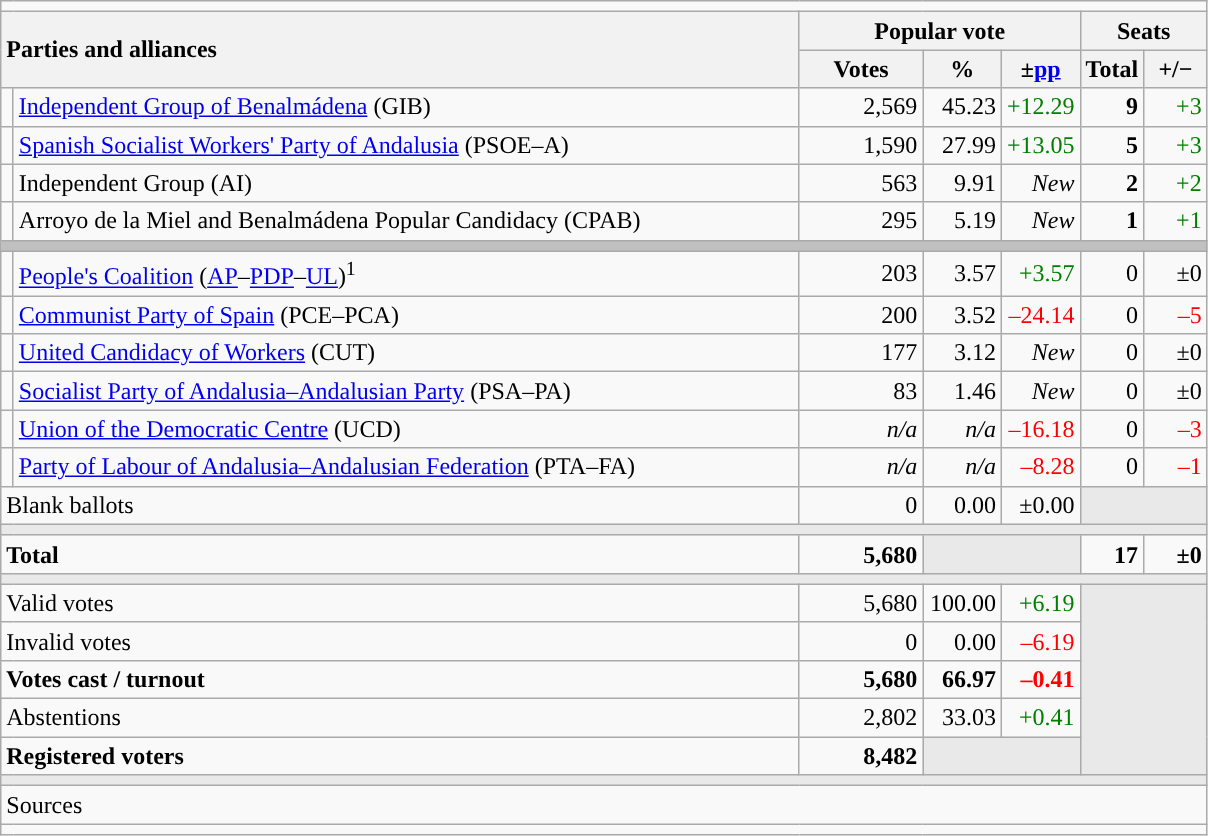<table class="wikitable" style="text-align:right;">
<tr>
<td colspan="7"></td>
</tr>
<tr>
<th style="text-align:left;" rowspan="2" colspan="2" width="525">Parties and alliances</th>
<th colspan="3">Popular vote</th>
<th colspan="2">Seats</th>
</tr>
<tr>
<th width="75">Votes</th>
<th width="45">%</th>
<th width="45">±<a href='#'>pp</a></th>
<th width="35">Total</th>
<th width="35">+/−</th>
</tr>
<tr>
<td width="1" style="color:inherit;background:"></td>
<td align="left"><a href='#'>Independent Group of Benalmádena</a> (GIB)</td>
<td>2,569</td>
<td>45.23</td>
<td style="color:green;">+12.29</td>
<td><strong>9</strong></td>
<td style="color:green;">+3</td>
</tr>
<tr>
<td style="color:inherit;background:"></td>
<td align="left"><a href='#'>Spanish Socialist Workers' Party of Andalusia</a> (PSOE–A)</td>
<td>1,590</td>
<td>27.99</td>
<td style="color:green;">+13.05</td>
<td><strong>5</strong></td>
<td style="color:green;">+3</td>
</tr>
<tr>
<td style="color:inherit;background:"></td>
<td align="left">Independent Group (AI)</td>
<td>563</td>
<td>9.91</td>
<td><em>New</em></td>
<td><strong>2</strong></td>
<td style="color:green;">+2</td>
</tr>
<tr>
<td style="color:inherit;background:"></td>
<td align="left">Arroyo de la Miel and Benalmádena Popular Candidacy (CPAB)</td>
<td>295</td>
<td>5.19</td>
<td><em>New</em></td>
<td><strong>1</strong></td>
<td style="color:green;">+1</td>
</tr>
<tr>
<td colspan="7" bgcolor="#C0C0C0"></td>
</tr>
<tr>
<td style="color:inherit;background:"></td>
<td align="left"><a href='#'>People's Coalition</a> (<a href='#'>AP</a>–<a href='#'>PDP</a>–<a href='#'>UL</a>)<sup>1</sup></td>
<td>203</td>
<td>3.57</td>
<td style="color:green;">+3.57</td>
<td>0</td>
<td>±0</td>
</tr>
<tr>
<td style="color:inherit;background:"></td>
<td align="left"><a href='#'>Communist Party of Spain</a> (PCE–PCA)</td>
<td>200</td>
<td>3.52</td>
<td style="color:red;">–24.14</td>
<td>0</td>
<td style="color:red;">–5</td>
</tr>
<tr>
<td style="color:inherit;background:"></td>
<td align="left"><a href='#'>United Candidacy of Workers</a> (CUT)</td>
<td>177</td>
<td>3.12</td>
<td><em>New</em></td>
<td>0</td>
<td>±0</td>
</tr>
<tr>
<td style="color:inherit;background:"></td>
<td align="left"><a href='#'>Socialist Party of Andalusia–Andalusian Party</a> (PSA–PA)</td>
<td>83</td>
<td>1.46</td>
<td><em>New</em></td>
<td>0</td>
<td>±0</td>
</tr>
<tr>
<td style="color:inherit;background:"></td>
<td align="left"><a href='#'>Union of the Democratic Centre</a> (UCD)</td>
<td><em>n/a</em></td>
<td><em>n/a</em></td>
<td style="color:red;">–16.18</td>
<td>0</td>
<td style="color:red;">–3</td>
</tr>
<tr>
<td style="color:inherit;background:"></td>
<td align="left"><a href='#'>Party of Labour of Andalusia–Andalusian Federation</a> (PTA–FA)</td>
<td><em>n/a</em></td>
<td><em>n/a</em></td>
<td style="color:red;">–8.28</td>
<td>0</td>
<td style="color:red;">–1</td>
</tr>
<tr>
<td align="left" colspan="2">Blank ballots</td>
<td>0</td>
<td>0.00</td>
<td>±0.00</td>
<td bgcolor="#E9E9E9" colspan="2"></td>
</tr>
<tr>
<td colspan="7" bgcolor="#E9E9E9"></td>
</tr>
<tr style="font-weight:bold;">
<td align="left" colspan="2">Total</td>
<td>5,680</td>
<td bgcolor="#E9E9E9" colspan="2"></td>
<td>17</td>
<td>±0</td>
</tr>
<tr>
<td colspan="7" bgcolor="#E9E9E9"></td>
</tr>
<tr>
<td align="left" colspan="2">Valid votes</td>
<td>5,680</td>
<td>100.00</td>
<td style="color:green;">+6.19</td>
<td bgcolor="#E9E9E9" colspan="2" rowspan="5"></td>
</tr>
<tr>
<td align="left" colspan="2">Invalid votes</td>
<td>0</td>
<td>0.00</td>
<td style="color:red;">–6.19</td>
</tr>
<tr style="font-weight:bold;">
<td align="left" colspan="2">Votes cast / turnout</td>
<td>5,680</td>
<td>66.97</td>
<td style="color:red;">–0.41</td>
</tr>
<tr>
<td align="left" colspan="2">Abstentions</td>
<td>2,802</td>
<td>33.03</td>
<td style="color:green;">+0.41</td>
</tr>
<tr style="font-weight:bold;">
<td align="left" colspan="2">Registered voters</td>
<td>8,482</td>
<td bgcolor="#E9E9E9" colspan="2"></td>
</tr>
<tr>
<td colspan="7" bgcolor="#E9E9E9"></td>
</tr>
<tr>
<td align="left" colspan="7">Sources</td>
</tr>
<tr>
<td colspan="7" style="text-align:left; max-width:790px;"></td>
</tr>
</table>
